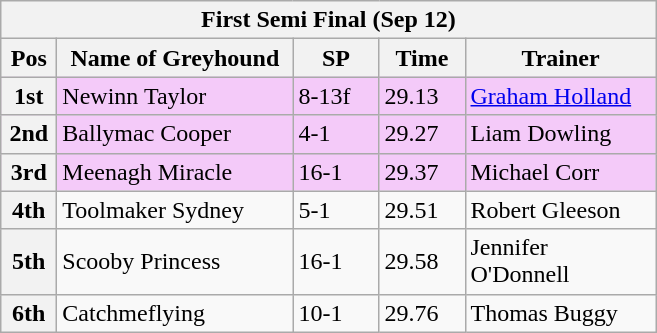<table class="wikitable">
<tr>
<th colspan="6">First Semi Final (Sep 12)</th>
</tr>
<tr>
<th width=30>Pos</th>
<th width=150>Name of Greyhound</th>
<th width=50>SP</th>
<th width=50>Time</th>
<th width=120>Trainer</th>
</tr>
<tr style="background: #f4caf9;">
<th>1st</th>
<td>Newinn Taylor</td>
<td>8-13f</td>
<td>29.13</td>
<td><a href='#'>Graham Holland</a></td>
</tr>
<tr style="background: #f4caf9;">
<th>2nd</th>
<td>Ballymac Cooper</td>
<td>4-1</td>
<td>29.27</td>
<td>Liam Dowling</td>
</tr>
<tr style="background: #f4caf9;">
<th>3rd</th>
<td>Meenagh Miracle</td>
<td>16-1</td>
<td>29.37</td>
<td>Michael Corr</td>
</tr>
<tr>
<th>4th</th>
<td>Toolmaker Sydney</td>
<td>5-1</td>
<td>29.51</td>
<td>Robert Gleeson</td>
</tr>
<tr>
<th>5th</th>
<td>Scooby Princess</td>
<td>16-1</td>
<td>29.58</td>
<td>Jennifer O'Donnell</td>
</tr>
<tr>
<th>6th</th>
<td>Catchmeflying</td>
<td>10-1</td>
<td>29.76</td>
<td>Thomas Buggy</td>
</tr>
</table>
